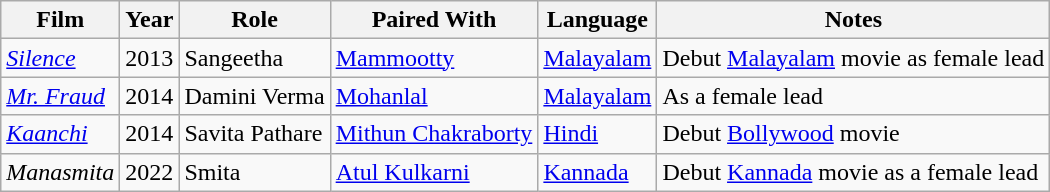<table class="wikitable sortable" style="text-align:left;">
<tr>
<th>Film</th>
<th>Year</th>
<th>Role</th>
<th>Paired With</th>
<th>Language</th>
<th>Notes</th>
</tr>
<tr>
<td><em><a href='#'>Silence</a></em></td>
<td>2013</td>
<td>Sangeetha</td>
<td><a href='#'>Mammootty</a></td>
<td><a href='#'>Malayalam</a></td>
<td>Debut <a href='#'>Malayalam</a> movie as female lead</td>
</tr>
<tr>
<td><em><a href='#'>Mr. Fraud</a></em></td>
<td>2014</td>
<td>Damini Verma</td>
<td><a href='#'>Mohanlal</a></td>
<td><a href='#'>Malayalam</a></td>
<td>As a female lead</td>
</tr>
<tr>
<td><em><a href='#'>Kaanchi</a></em></td>
<td>2014</td>
<td>Savita Pathare</td>
<td><a href='#'>Mithun Chakraborty</a></td>
<td><a href='#'>Hindi</a></td>
<td>Debut <a href='#'>Bollywood</a> movie</td>
</tr>
<tr>
<td><em>Manasmita</em></td>
<td>2022</td>
<td>Smita</td>
<td><a href='#'>Atul Kulkarni</a></td>
<td><a href='#'>Kannada</a></td>
<td>Debut <a href='#'>Kannada</a> movie as a female lead</td>
</tr>
</table>
